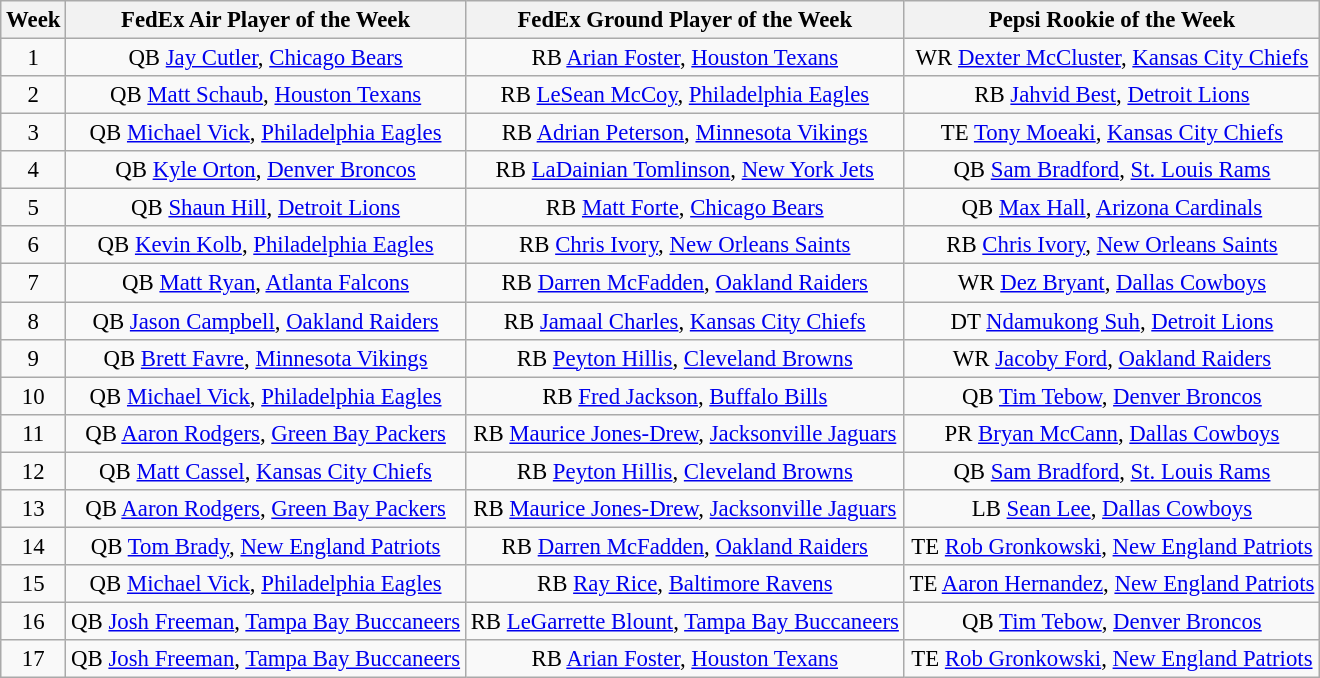<table class="wikitable" style="font-size: 95%; text-align: center;">
<tr>
<th>Week</th>
<th>FedEx Air Player of the Week</th>
<th>FedEx Ground Player of the Week</th>
<th>Pepsi Rookie of the Week</th>
</tr>
<tr>
<td>1</td>
<td>QB <a href='#'>Jay Cutler</a>, <a href='#'>Chicago Bears</a></td>
<td>RB <a href='#'>Arian Foster</a>, <a href='#'>Houston Texans</a></td>
<td>WR <a href='#'>Dexter McCluster</a>, <a href='#'>Kansas City Chiefs</a></td>
</tr>
<tr>
<td>2</td>
<td>QB <a href='#'>Matt Schaub</a>, <a href='#'>Houston Texans</a></td>
<td>RB <a href='#'>LeSean McCoy</a>, <a href='#'>Philadelphia Eagles</a></td>
<td>RB <a href='#'>Jahvid Best</a>, <a href='#'>Detroit Lions</a></td>
</tr>
<tr>
<td>3</td>
<td>QB <a href='#'>Michael Vick</a>, <a href='#'>Philadelphia Eagles</a></td>
<td>RB <a href='#'>Adrian Peterson</a>, <a href='#'>Minnesota Vikings</a></td>
<td>TE <a href='#'>Tony Moeaki</a>, <a href='#'>Kansas City Chiefs</a></td>
</tr>
<tr>
<td>4</td>
<td>QB <a href='#'>Kyle Orton</a>, <a href='#'>Denver Broncos</a></td>
<td>RB <a href='#'>LaDainian Tomlinson</a>, <a href='#'>New York Jets</a></td>
<td>QB <a href='#'>Sam Bradford</a>, <a href='#'>St. Louis Rams</a></td>
</tr>
<tr>
<td>5</td>
<td>QB <a href='#'>Shaun Hill</a>, <a href='#'>Detroit Lions</a></td>
<td>RB <a href='#'>Matt Forte</a>, <a href='#'>Chicago Bears</a></td>
<td>QB <a href='#'>Max Hall</a>, <a href='#'>Arizona Cardinals</a></td>
</tr>
<tr>
<td>6</td>
<td>QB <a href='#'>Kevin Kolb</a>, <a href='#'>Philadelphia Eagles</a></td>
<td>RB <a href='#'>Chris Ivory</a>, <a href='#'>New Orleans Saints</a></td>
<td>RB <a href='#'>Chris Ivory</a>, <a href='#'>New Orleans Saints</a></td>
</tr>
<tr>
<td>7</td>
<td>QB <a href='#'>Matt Ryan</a>, <a href='#'>Atlanta Falcons</a></td>
<td>RB <a href='#'>Darren McFadden</a>, <a href='#'>Oakland Raiders</a></td>
<td>WR <a href='#'>Dez Bryant</a>, <a href='#'>Dallas Cowboys</a></td>
</tr>
<tr>
<td>8</td>
<td>QB <a href='#'>Jason Campbell</a>, <a href='#'>Oakland Raiders</a></td>
<td>RB <a href='#'>Jamaal Charles</a>, <a href='#'>Kansas City Chiefs</a></td>
<td>DT <a href='#'>Ndamukong Suh</a>, <a href='#'>Detroit Lions</a></td>
</tr>
<tr>
<td>9</td>
<td>QB <a href='#'>Brett Favre</a>, <a href='#'>Minnesota Vikings</a></td>
<td>RB <a href='#'>Peyton Hillis</a>, <a href='#'>Cleveland Browns</a></td>
<td>WR <a href='#'>Jacoby Ford</a>, <a href='#'>Oakland Raiders</a></td>
</tr>
<tr>
<td>10</td>
<td>QB <a href='#'>Michael Vick</a>, <a href='#'>Philadelphia Eagles</a></td>
<td>RB <a href='#'>Fred Jackson</a>, <a href='#'>Buffalo Bills</a></td>
<td>QB <a href='#'>Tim Tebow</a>, <a href='#'>Denver Broncos</a></td>
</tr>
<tr>
<td>11</td>
<td>QB <a href='#'>Aaron Rodgers</a>, <a href='#'>Green Bay Packers</a></td>
<td>RB <a href='#'>Maurice Jones-Drew</a>, <a href='#'>Jacksonville Jaguars</a></td>
<td>PR <a href='#'>Bryan McCann</a>, <a href='#'>Dallas Cowboys</a></td>
</tr>
<tr>
<td>12</td>
<td>QB <a href='#'>Matt Cassel</a>, <a href='#'>Kansas City Chiefs</a></td>
<td>RB <a href='#'>Peyton Hillis</a>, <a href='#'>Cleveland Browns</a></td>
<td>QB <a href='#'>Sam Bradford</a>, <a href='#'>St. Louis Rams</a></td>
</tr>
<tr>
<td>13</td>
<td>QB <a href='#'>Aaron Rodgers</a>, <a href='#'>Green Bay Packers</a></td>
<td>RB <a href='#'>Maurice Jones-Drew</a>, <a href='#'>Jacksonville Jaguars</a></td>
<td>LB <a href='#'>Sean Lee</a>, <a href='#'>Dallas Cowboys</a></td>
</tr>
<tr>
<td>14</td>
<td>QB <a href='#'>Tom Brady</a>, <a href='#'>New England Patriots</a></td>
<td>RB <a href='#'>Darren McFadden</a>, <a href='#'>Oakland Raiders</a></td>
<td>TE <a href='#'>Rob Gronkowski</a>, <a href='#'>New England Patriots</a></td>
</tr>
<tr>
<td>15</td>
<td>QB <a href='#'>Michael Vick</a>, <a href='#'>Philadelphia Eagles</a></td>
<td>RB <a href='#'>Ray Rice</a>, <a href='#'>Baltimore Ravens</a></td>
<td>TE <a href='#'>Aaron Hernandez</a>, <a href='#'>New England Patriots</a></td>
</tr>
<tr>
<td>16</td>
<td>QB <a href='#'>Josh Freeman</a>, <a href='#'>Tampa Bay Buccaneers</a></td>
<td>RB <a href='#'>LeGarrette Blount</a>, <a href='#'>Tampa Bay Buccaneers</a></td>
<td>QB <a href='#'>Tim Tebow</a>, <a href='#'>Denver Broncos</a></td>
</tr>
<tr>
<td>17</td>
<td>QB <a href='#'>Josh Freeman</a>, <a href='#'>Tampa Bay Buccaneers</a></td>
<td>RB <a href='#'>Arian Foster</a>, <a href='#'>Houston Texans</a></td>
<td>TE <a href='#'>Rob Gronkowski</a>, <a href='#'>New England Patriots</a></td>
</tr>
</table>
